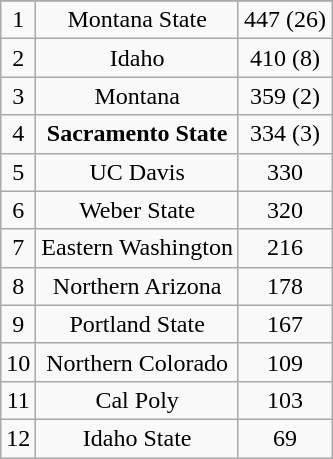<table class="wikitable" style="display: inline-table;">
<tr align="center">
</tr>
<tr align="center">
<td>1</td>
<td>Montana State</td>
<td>447 (26)</td>
</tr>
<tr align="center">
<td>2</td>
<td>Idaho</td>
<td>410 (8)</td>
</tr>
<tr align="center">
<td>3</td>
<td>Montana</td>
<td>359 (2)</td>
</tr>
<tr align="center">
<td>4</td>
<td><strong>Sacramento State</strong></td>
<td>334 (3)</td>
</tr>
<tr align="center">
<td>5</td>
<td>UC Davis</td>
<td>330</td>
</tr>
<tr align="center">
<td>6</td>
<td>Weber State</td>
<td>320</td>
</tr>
<tr align="center">
<td>7</td>
<td>Eastern Washington</td>
<td>216</td>
</tr>
<tr align="center">
<td>8</td>
<td>Northern Arizona</td>
<td>178</td>
</tr>
<tr align="center">
<td>9</td>
<td>Portland State</td>
<td>167</td>
</tr>
<tr align="center">
<td>10</td>
<td>Northern Colorado</td>
<td>109</td>
</tr>
<tr align="center">
<td>11</td>
<td>Cal Poly</td>
<td>103</td>
</tr>
<tr align="center">
<td>12</td>
<td>Idaho State</td>
<td>69</td>
</tr>
</table>
